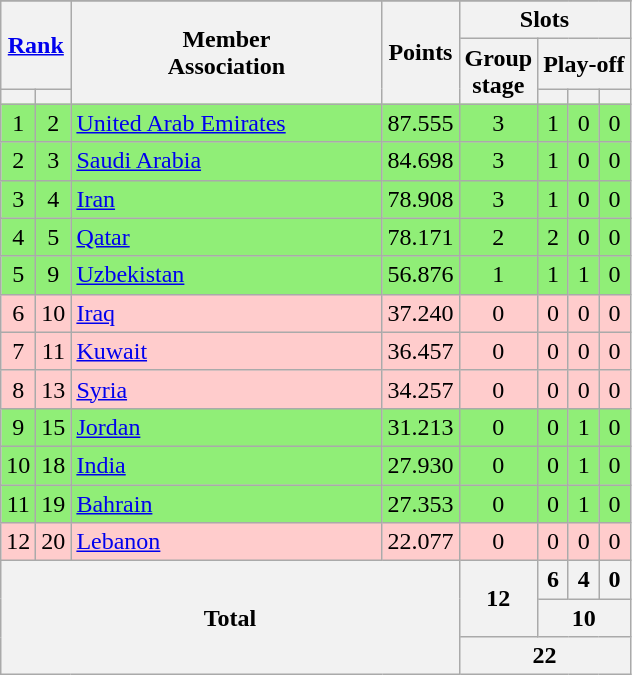<table class="wikitable" style="text-align:center">
<tr>
</tr>
<tr>
<th colspan=2 rowspan=2><a href='#'>Rank</a></th>
<th rowspan=3 width=200>Member<br>Association</th>
<th rowspan=3>Points</th>
<th colspan=4>Slots</th>
</tr>
<tr>
<th rowspan=2>Group<br>stage</th>
<th colspan=3>Play-off</th>
</tr>
<tr>
<th></th>
<th></th>
<th></th>
<th></th>
<th></th>
</tr>
<tr bgcolor=#90ee77>
<td>1</td>
<td>2</td>
<td align=left> <a href='#'>United Arab Emirates</a></td>
<td>87.555</td>
<td>3</td>
<td>1</td>
<td>0</td>
<td>0</td>
</tr>
<tr bgcolor=#90ee77>
<td>2</td>
<td>3</td>
<td align=left> <a href='#'>Saudi Arabia</a></td>
<td>84.698</td>
<td>3</td>
<td>1</td>
<td>0</td>
<td>0</td>
</tr>
<tr bgcolor=#90ee77>
<td>3</td>
<td>4</td>
<td align=left> <a href='#'>Iran</a></td>
<td>78.908</td>
<td>3</td>
<td>1</td>
<td>0</td>
<td>0</td>
</tr>
<tr bgcolor=#90ee77>
<td>4</td>
<td>5</td>
<td align=left> <a href='#'>Qatar</a></td>
<td>78.171</td>
<td>2</td>
<td>2</td>
<td>0</td>
<td>0</td>
</tr>
<tr bgcolor=#90ee77>
<td>5</td>
<td>9</td>
<td align=left> <a href='#'>Uzbekistan</a></td>
<td>56.876</td>
<td>1</td>
<td>1</td>
<td>1</td>
<td>0</td>
</tr>
<tr bgcolor=#ffcccc>
<td>6</td>
<td>10</td>
<td align=left> <a href='#'>Iraq</a></td>
<td>37.240</td>
<td>0</td>
<td>0</td>
<td>0</td>
<td>0</td>
</tr>
<tr bgcolor=#ffcccc>
<td>7</td>
<td>11</td>
<td align=left> <a href='#'>Kuwait</a></td>
<td>36.457</td>
<td>0</td>
<td>0</td>
<td>0</td>
<td>0</td>
</tr>
<tr bgcolor=#ffcccc>
<td>8</td>
<td>13</td>
<td align=left> <a href='#'>Syria</a></td>
<td>34.257</td>
<td>0</td>
<td>0</td>
<td>0</td>
<td>0</td>
</tr>
<tr bgcolor=#90ee77>
<td>9</td>
<td>15</td>
<td align=left> <a href='#'>Jordan</a></td>
<td>31.213</td>
<td>0</td>
<td>0</td>
<td>1</td>
<td>0</td>
</tr>
<tr bgcolor=#90ee77>
<td>10</td>
<td>18</td>
<td align=left> <a href='#'>India</a></td>
<td>27.930</td>
<td>0</td>
<td>0</td>
<td>1</td>
<td>0</td>
</tr>
<tr bgcolor=#90ee77>
<td>11</td>
<td>19</td>
<td align=left> <a href='#'>Bahrain</a></td>
<td>27.353</td>
<td>0</td>
<td>0</td>
<td>1</td>
<td>0</td>
</tr>
<tr bgcolor=#ffcccc>
<td>12</td>
<td>20</td>
<td align=left> <a href='#'>Lebanon</a></td>
<td>22.077</td>
<td>0</td>
<td>0</td>
<td>0</td>
<td>0</td>
</tr>
<tr>
<th colspan=4 rowspan=3>Total</th>
<th rowspan=2>12</th>
<th>6</th>
<th>4</th>
<th>0</th>
</tr>
<tr>
<th colspan=3>10</th>
</tr>
<tr>
<th colspan=4>22</th>
</tr>
</table>
